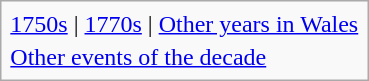<table class="infobox" id="toc">
<tr>
<td align="left"><a href='#'>1750s</a> | <a href='#'>1770s</a> | <a href='#'>Other years in Wales</a></td>
</tr>
<tr>
<td><a href='#'>Other events of the decade</a></td>
</tr>
</table>
